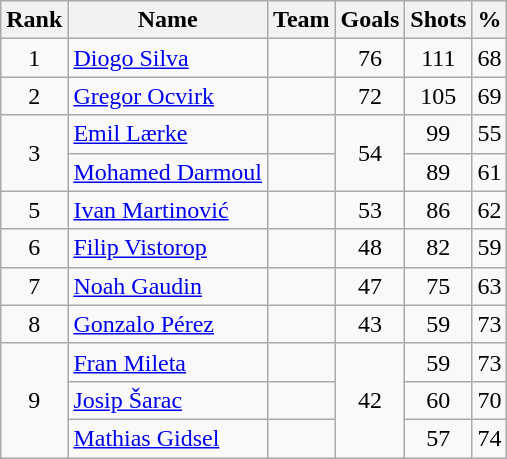<table class="wikitable" style="text-align: center;">
<tr>
<th>Rank</th>
<th>Name</th>
<th>Team</th>
<th>Goals</th>
<th>Shots</th>
<th>%</th>
</tr>
<tr>
<td>1</td>
<td align="left"><a href='#'>Diogo Silva</a></td>
<td align="left"></td>
<td>76</td>
<td>111</td>
<td>68</td>
</tr>
<tr>
<td>2</td>
<td align="left"><a href='#'>Gregor Ocvirk</a></td>
<td align="left"></td>
<td>72</td>
<td>105</td>
<td>69</td>
</tr>
<tr>
<td rowspan=2>3</td>
<td align="left"><a href='#'>Emil Lærke</a></td>
<td align="left"></td>
<td rowspan=2>54</td>
<td>99</td>
<td>55</td>
</tr>
<tr>
<td align="left"><a href='#'>Mohamed Darmoul</a></td>
<td align="left"></td>
<td>89</td>
<td>61</td>
</tr>
<tr>
<td>5</td>
<td align="left"><a href='#'>Ivan Martinović</a></td>
<td align="left"></td>
<td>53</td>
<td>86</td>
<td>62</td>
</tr>
<tr>
<td>6</td>
<td align="left"><a href='#'>Filip Vistorop</a></td>
<td align="left"></td>
<td>48</td>
<td>82</td>
<td>59</td>
</tr>
<tr>
<td>7</td>
<td align="left"><a href='#'>Noah Gaudin</a></td>
<td align="left"></td>
<td>47</td>
<td>75</td>
<td>63</td>
</tr>
<tr>
<td>8</td>
<td align="left"><a href='#'>Gonzalo Pérez</a></td>
<td align="left"></td>
<td>43</td>
<td>59</td>
<td>73</td>
</tr>
<tr>
<td rowspan=3>9</td>
<td align="left"><a href='#'>Fran Mileta</a></td>
<td align="left"></td>
<td rowspan=3>42</td>
<td>59</td>
<td>73</td>
</tr>
<tr>
<td align="left"><a href='#'>Josip Šarac</a></td>
<td align="left"></td>
<td>60</td>
<td>70</td>
</tr>
<tr>
<td align="left"><a href='#'>Mathias Gidsel</a></td>
<td align="left"></td>
<td>57</td>
<td>74</td>
</tr>
</table>
